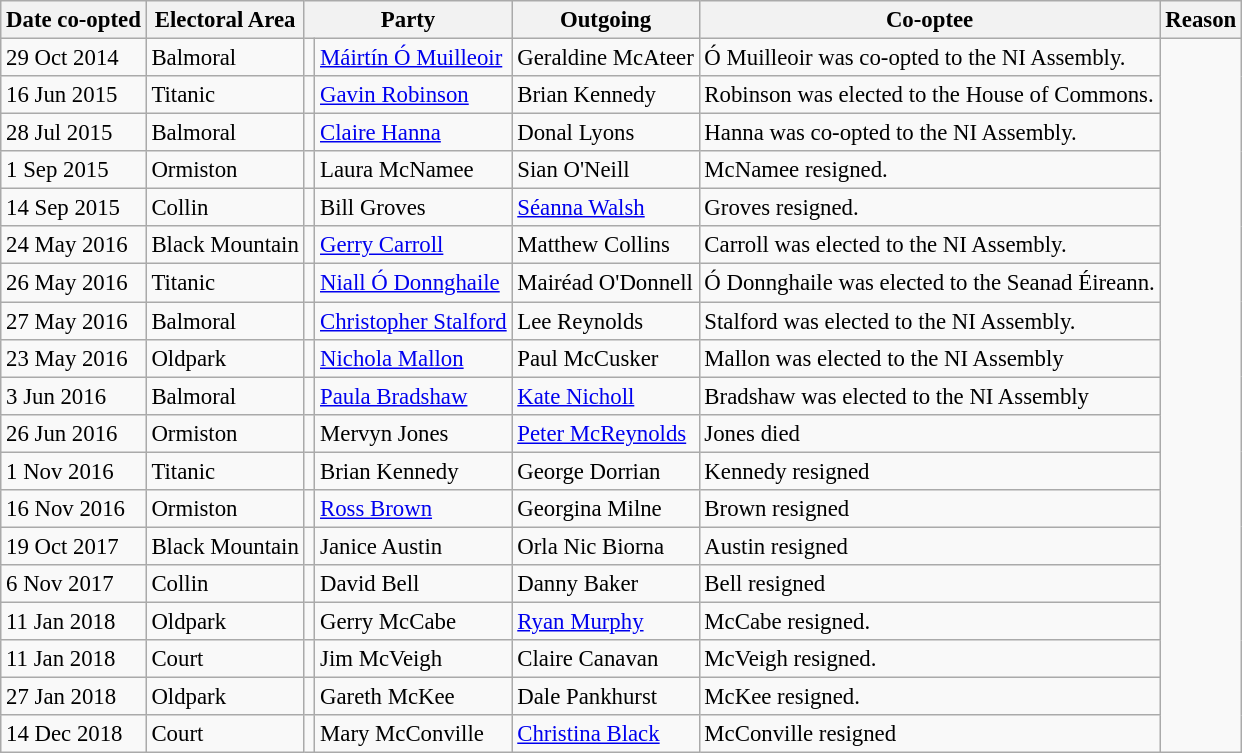<table class="wikitable" style="font-size: 95%;">
<tr>
<th>Date co-opted</th>
<th>Electoral Area</th>
<th colspan="2">Party</th>
<th>Outgoing</th>
<th>Co-optee</th>
<th>Reason</th>
</tr>
<tr>
<td>29 Oct 2014</td>
<td>Balmoral</td>
<td></td>
<td><a href='#'>Máirtín Ó Muilleoir</a></td>
<td>Geraldine McAteer</td>
<td>Ó Muilleoir was co-opted to the NI Assembly.</td>
</tr>
<tr>
<td>16 Jun 2015</td>
<td>Titanic</td>
<td></td>
<td><a href='#'>Gavin Robinson</a></td>
<td>Brian Kennedy</td>
<td>Robinson was elected to the House of Commons.</td>
</tr>
<tr>
<td>28 Jul 2015</td>
<td>Balmoral</td>
<td></td>
<td><a href='#'>Claire Hanna</a></td>
<td>Donal Lyons</td>
<td>Hanna was co-opted to the NI Assembly.</td>
</tr>
<tr>
<td>1 Sep 2015</td>
<td>Ormiston</td>
<td></td>
<td>Laura McNamee</td>
<td>Sian O'Neill</td>
<td>McNamee resigned.</td>
</tr>
<tr>
<td>14 Sep 2015</td>
<td>Collin</td>
<td></td>
<td>Bill Groves</td>
<td><a href='#'>Séanna Walsh</a></td>
<td>Groves resigned.</td>
</tr>
<tr>
<td>24 May 2016</td>
<td>Black Mountain</td>
<td></td>
<td><a href='#'>Gerry Carroll</a></td>
<td>Matthew Collins</td>
<td>Carroll was elected to the NI Assembly.</td>
</tr>
<tr>
<td>26 May 2016</td>
<td>Titanic</td>
<td></td>
<td><a href='#'>Niall Ó Donnghaile</a></td>
<td>Mairéad O'Donnell</td>
<td>Ó Donnghaile was elected to the Seanad Éireann.</td>
</tr>
<tr>
<td>27 May 2016</td>
<td>Balmoral</td>
<td></td>
<td><a href='#'>Christopher Stalford</a></td>
<td>Lee Reynolds</td>
<td>Stalford was elected to the NI Assembly.</td>
</tr>
<tr>
<td>23 May 2016</td>
<td>Oldpark</td>
<td></td>
<td><a href='#'>Nichola Mallon</a></td>
<td>Paul McCusker</td>
<td>Mallon was elected to the NI Assembly</td>
</tr>
<tr>
<td>3 Jun 2016</td>
<td>Balmoral</td>
<td></td>
<td><a href='#'>Paula Bradshaw</a></td>
<td><a href='#'>Kate Nicholl</a></td>
<td>Bradshaw was elected to the NI Assembly</td>
</tr>
<tr>
<td>26 Jun 2016</td>
<td>Ormiston</td>
<td></td>
<td>Mervyn Jones</td>
<td><a href='#'>Peter McReynolds</a></td>
<td>Jones died</td>
</tr>
<tr>
<td>1 Nov 2016</td>
<td>Titanic</td>
<td></td>
<td>Brian Kennedy</td>
<td>George Dorrian</td>
<td>Kennedy resigned</td>
</tr>
<tr>
<td>16 Nov 2016</td>
<td>Ormiston</td>
<td></td>
<td><a href='#'>Ross Brown</a></td>
<td>Georgina Milne</td>
<td>Brown resigned</td>
</tr>
<tr>
<td>19 Oct 2017</td>
<td>Black Mountain</td>
<td></td>
<td>Janice Austin</td>
<td>Orla Nic Biorna</td>
<td>Austin resigned</td>
</tr>
<tr>
<td>6 Nov 2017</td>
<td>Collin</td>
<td></td>
<td>David Bell</td>
<td>Danny Baker</td>
<td>Bell resigned</td>
</tr>
<tr>
<td>11 Jan 2018</td>
<td>Oldpark</td>
<td></td>
<td>Gerry McCabe</td>
<td><a href='#'>Ryan Murphy</a></td>
<td>McCabe resigned.</td>
</tr>
<tr>
<td>11 Jan 2018</td>
<td>Court</td>
<td></td>
<td>Jim McVeigh</td>
<td>Claire Canavan</td>
<td>McVeigh resigned.</td>
</tr>
<tr>
<td>27 Jan 2018</td>
<td>Oldpark</td>
<td></td>
<td>Gareth McKee</td>
<td>Dale Pankhurst</td>
<td>McKee resigned.</td>
</tr>
<tr>
<td>14 Dec 2018</td>
<td>Court</td>
<td></td>
<td>Mary McConville</td>
<td><a href='#'>Christina Black</a></td>
<td>McConville resigned</td>
</tr>
</table>
